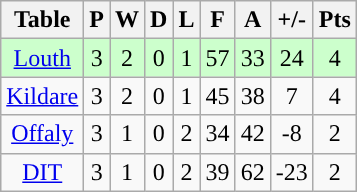<table class="wikitable">
<tr>
<th>Table</th>
<th>P</th>
<th>W</th>
<th>D</th>
<th>L</th>
<th>F</th>
<th>A</th>
<th>+/-</th>
<th>Pts</th>
</tr>
<tr style="text-align:Center; background:#cfc;">
<td> <a href='#'>Louth</a></td>
<td>3</td>
<td>2</td>
<td>0</td>
<td>1</td>
<td>57</td>
<td>33</td>
<td>24</td>
<td>4</td>
</tr>
<tr style="text-align:Center;">
<td> <a href='#'>Kildare</a></td>
<td>3</td>
<td>2</td>
<td>0</td>
<td>1</td>
<td>45</td>
<td>38</td>
<td>7</td>
<td>4</td>
</tr>
<tr style="text-align:Center;">
<td> <a href='#'>Offaly</a></td>
<td>3</td>
<td>1</td>
<td>0</td>
<td>2</td>
<td>34</td>
<td>42</td>
<td>-8</td>
<td>2</td>
</tr>
<tr style="text-align:Center;">
<td> <a href='#'>DIT</a></td>
<td>3</td>
<td>1</td>
<td>0</td>
<td>2</td>
<td>39</td>
<td>62</td>
<td>-23</td>
<td>2</td>
</tr>
</table>
